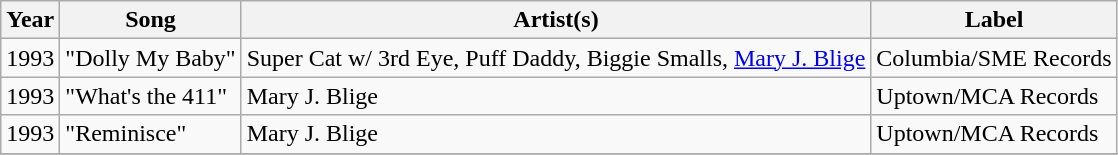<table class="wikitable">
<tr>
<th>Year</th>
<th>Song</th>
<th>Artist(s)</th>
<th>Label</th>
</tr>
<tr>
<td>1993</td>
<td>"Dolly My Baby"</td>
<td>Super Cat w/ 3rd Eye, Puff Daddy, Biggie Smalls, <a href='#'>Mary J. Blige</a></td>
<td>Columbia/SME Records</td>
</tr>
<tr>
<td>1993</td>
<td>"What's the 411"</td>
<td>Mary J. Blige</td>
<td>Uptown/MCA Records</td>
</tr>
<tr>
<td>1993</td>
<td>"Reminisce"</td>
<td>Mary J. Blige</td>
<td>Uptown/MCA Records</td>
</tr>
<tr>
</tr>
</table>
